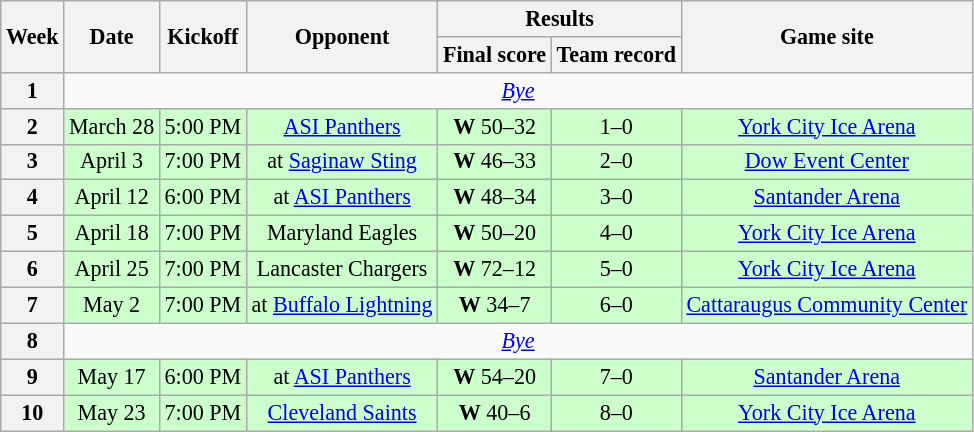<table class="wikitable" style="font-size: 92%;" "align=center">
<tr>
<th rowspan="2">Week</th>
<th rowspan="2">Date</th>
<th rowspan="2">Kickoff</th>
<th rowspan="2">Opponent</th>
<th colspan="2">Results</th>
<th rowspan="2">Game site</th>
</tr>
<tr>
<th>Final score</th>
<th>Team record</th>
</tr>
<tr style=>
<th>1</th>
<td colspan="8" style="text-align:center;"><em><a href='#'>Bye</a></em></td>
</tr>
<tr style="background:#cfc">
<th>2</th>
<td style="text-align:center;">March 28</td>
<td style="text-align:center;">5:00 PM</td>
<td style="text-align:center;"><a href='#'>ASI Panthers</a></td>
<td style="text-align:center;"><strong>W</strong> 50–32</td>
<td style="text-align:center;">1–0</td>
<td style="text-align:center;"><a href='#'>York City Ice Arena</a></td>
</tr>
<tr style="background:#cfc">
<th>3</th>
<td style="text-align:center;">April 3</td>
<td style="text-align:center;">7:00 PM</td>
<td style="text-align:center;">at <a href='#'>Saginaw Sting</a></td>
<td style="text-align:center;"><strong>W</strong> 46–33</td>
<td style="text-align:center;">2–0</td>
<td style="text-align:center;"><a href='#'>Dow Event Center</a></td>
</tr>
<tr style="background:#cfc">
<th>4</th>
<td style="text-align:center;">April 12</td>
<td style="text-align:center;">6:00 PM</td>
<td style="text-align:center;">at <a href='#'>ASI Panthers</a></td>
<td style="text-align:center;"><strong>W</strong> 48–34</td>
<td style="text-align:center;">3–0</td>
<td style="text-align:center;"><a href='#'>Santander Arena</a></td>
</tr>
<tr style="background:#cfc">
<th>5</th>
<td style="text-align:center;">April 18</td>
<td style="text-align:center;">7:00 PM</td>
<td style="text-align:center;">Maryland Eagles</td>
<td style="text-align:center;"><strong>W</strong> 50–20</td>
<td style="text-align:center;">4–0</td>
<td style="text-align:center;"><a href='#'>York City Ice Arena</a></td>
</tr>
<tr style="background:#cfc">
<th>6</th>
<td style="text-align:center;">April 25</td>
<td style="text-align:center;">7:00 PM</td>
<td style="text-align:center;">Lancaster Chargers</td>
<td style="text-align:center;"><strong>W</strong> 72–12</td>
<td style="text-align:center;">5–0</td>
<td style="text-align:center;"><a href='#'>York City Ice Arena</a></td>
</tr>
<tr style="background:#cfc">
<th>7</th>
<td style="text-align:center;">May 2</td>
<td style="text-align:center;">7:00 PM</td>
<td style="text-align:center;">at <a href='#'>Buffalo Lightning</a></td>
<td style="text-align:center;"><strong>W</strong> 34–7</td>
<td style="text-align:center;">6–0</td>
<td style="text-align:center;"><a href='#'>Cattaraugus Community Center</a></td>
</tr>
<tr style=>
<th>8</th>
<td colspan="8" style="text-align:center;"><em><a href='#'>Bye</a></em></td>
</tr>
<tr style="background:#cfc">
<th>9</th>
<td style="text-align:center;">May 17</td>
<td style="text-align:center;">6:00 PM</td>
<td style="text-align:center;">at <a href='#'>ASI Panthers</a></td>
<td style="text-align:center;"><strong>W</strong> 54–20</td>
<td style="text-align:center;">7–0</td>
<td style="text-align:center;"><a href='#'>Santander Arena</a></td>
</tr>
<tr style="background:#cfc">
<th>10</th>
<td style="text-align:center;">May 23</td>
<td style="text-align:center;">7:00 PM</td>
<td style="text-align:center;"><a href='#'>Cleveland Saints</a></td>
<td style="text-align:center;"><strong>W</strong> 40–6</td>
<td style="text-align:center;">8–0</td>
<td style="text-align:center;"><a href='#'>York City Ice Arena</a></td>
</tr>
</table>
